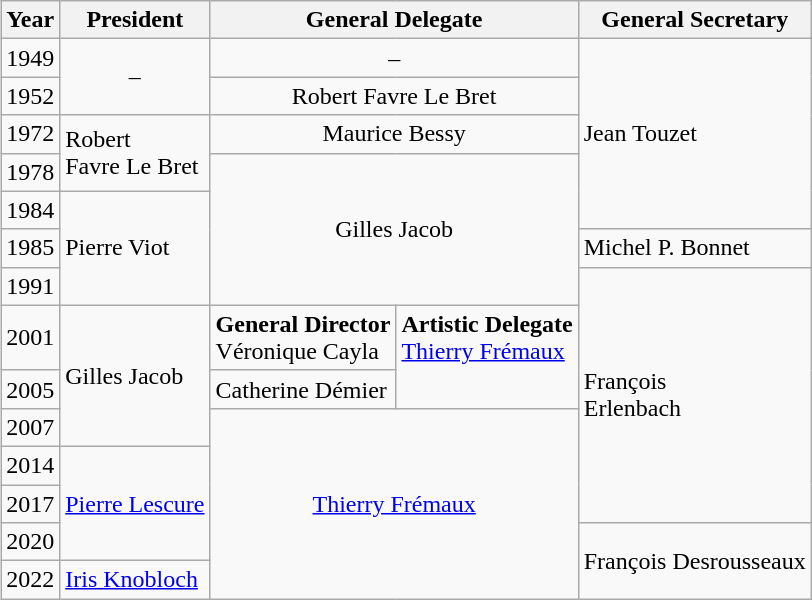<table class="wikitable" style="float:right; margin-left:14px">
<tr>
<th scope="col">Year</th>
<th scope="col">President</th>
<th scope="col" colspan=2>General Delegate</th>
<th scope="col">General Secretary</th>
</tr>
<tr>
<td>1949</td>
<td rowspan=2 style="text-align:center">–</td>
<td colspan=2 style="text-align:center">–</td>
<td rowspan=5>Jean Touzet</td>
</tr>
<tr>
<td>1952</td>
<td colspan=2 style="text-align:center">Robert Favre Le Bret</td>
</tr>
<tr>
<td>1972</td>
<td rowspan=2>Robert<br>Favre Le Bret</td>
<td colspan=2 style="text-align:center">Maurice Bessy</td>
</tr>
<tr>
<td>1978</td>
<td colspan=2 rowspan=4 style="text-align:center">Gilles Jacob</td>
</tr>
<tr>
<td>1984</td>
<td rowspan=3>Pierre Viot</td>
</tr>
<tr>
<td>1985</td>
<td>Michel P. Bonnet</td>
</tr>
<tr>
<td>1991</td>
<td rowspan=6>François<br>Erlenbach</td>
</tr>
<tr>
<td>2001</td>
<td rowspan=3>Gilles Jacob</td>
<td><span><strong>General Director</strong></span><br>Véronique Cayla</td>
<td rowspan=2 style="vertical-align:top"><span><strong>Artistic Delegate</strong></span><br><a href='#'>Thierry Frémaux</a></td>
</tr>
<tr>
<td>2005</td>
<td>Catherine Démier</td>
</tr>
<tr>
<td>2007</td>
<td colspan=2 rowspan=5 style="text-align:center"><a href='#'>Thierry Frémaux</a></td>
</tr>
<tr>
<td>2014</td>
<td rowspan=3><a href='#'>Pierre Lescure</a></td>
</tr>
<tr>
<td>2017</td>
</tr>
<tr>
<td>2020</td>
<td rowspan=2>François Desrousseaux</td>
</tr>
<tr>
<td>2022</td>
<td><a href='#'>Iris Knobloch</a></td>
</tr>
</table>
